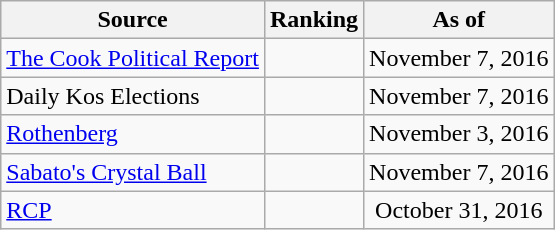<table class="wikitable" style="text-align:center">
<tr>
<th>Source</th>
<th>Ranking</th>
<th>As of</th>
</tr>
<tr>
<td align=left><a href='#'>The Cook Political Report</a></td>
<td></td>
<td>November 7, 2016</td>
</tr>
<tr>
<td align=left>Daily Kos Elections</td>
<td></td>
<td>November 7, 2016</td>
</tr>
<tr>
<td align=left><a href='#'>Rothenberg</a></td>
<td></td>
<td>November 3, 2016</td>
</tr>
<tr>
<td align=left><a href='#'>Sabato's Crystal Ball</a></td>
<td></td>
<td>November 7, 2016</td>
</tr>
<tr>
<td align="left"><a href='#'>RCP</a></td>
<td></td>
<td>October 31, 2016</td>
</tr>
</table>
